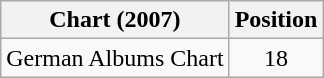<table class="wikitable">
<tr>
<th>Chart (2007)</th>
<th>Position</th>
</tr>
<tr>
<td>German Albums Chart </td>
<td style="text-align:center;">18</td>
</tr>
</table>
